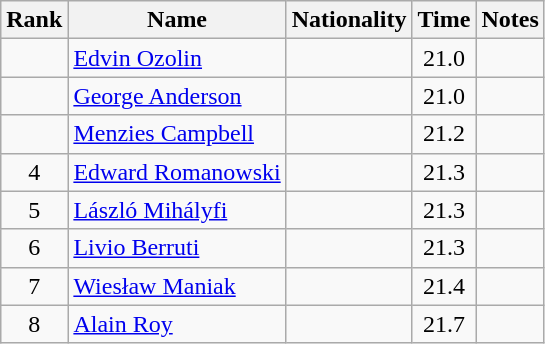<table class="wikitable sortable" style="text-align:center">
<tr>
<th>Rank</th>
<th>Name</th>
<th>Nationality</th>
<th>Time</th>
<th>Notes</th>
</tr>
<tr>
<td></td>
<td align=left><a href='#'>Edvin Ozolin</a></td>
<td align=left></td>
<td>21.0</td>
<td></td>
</tr>
<tr>
<td></td>
<td align=left><a href='#'>George Anderson</a></td>
<td align=left></td>
<td>21.0</td>
<td></td>
</tr>
<tr>
<td></td>
<td align=left><a href='#'>Menzies Campbell</a></td>
<td align=left></td>
<td>21.2</td>
<td></td>
</tr>
<tr>
<td>4</td>
<td align=left><a href='#'>Edward Romanowski</a></td>
<td align=left></td>
<td>21.3</td>
<td></td>
</tr>
<tr>
<td>5</td>
<td align=left><a href='#'>László Mihályfi</a></td>
<td align=left></td>
<td>21.3</td>
<td></td>
</tr>
<tr>
<td>6</td>
<td align=left><a href='#'>Livio Berruti</a></td>
<td align=left></td>
<td>21.3</td>
<td></td>
</tr>
<tr>
<td>7</td>
<td align=left><a href='#'>Wiesław Maniak</a></td>
<td align=left></td>
<td>21.4</td>
<td></td>
</tr>
<tr>
<td>8</td>
<td align=left><a href='#'>Alain Roy</a></td>
<td align=left></td>
<td>21.7</td>
<td></td>
</tr>
</table>
